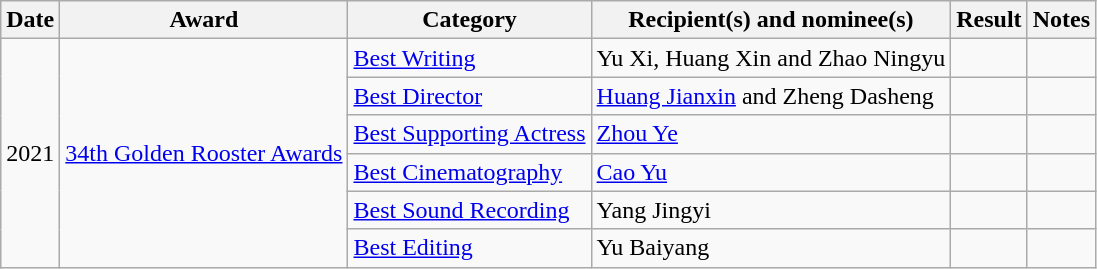<table class="wikitable">
<tr>
<th>Date</th>
<th>Award</th>
<th>Category</th>
<th>Recipient(s) and nominee(s)</th>
<th>Result</th>
<th>Notes</th>
</tr>
<tr>
<td rowspan="6">2021</td>
<td rowspan="6"><a href='#'>34th Golden Rooster Awards</a></td>
<td><a href='#'>Best Writing</a></td>
<td>Yu Xi, Huang Xin and Zhao Ningyu</td>
<td></td>
<td></td>
</tr>
<tr>
<td><a href='#'>Best Director</a></td>
<td><a href='#'>Huang Jianxin</a> and Zheng Dasheng</td>
<td></td>
<td></td>
</tr>
<tr>
<td><a href='#'>Best Supporting Actress</a></td>
<td><a href='#'>Zhou Ye</a></td>
<td></td>
<td></td>
</tr>
<tr>
<td><a href='#'>Best Cinematography</a></td>
<td><a href='#'>Cao Yu</a></td>
<td></td>
<td></td>
</tr>
<tr>
<td><a href='#'>Best Sound Recording</a></td>
<td>Yang Jingyi</td>
<td></td>
<td></td>
</tr>
<tr>
<td><a href='#'>Best Editing</a></td>
<td>Yu Baiyang</td>
<td></td>
<td></td>
</tr>
</table>
